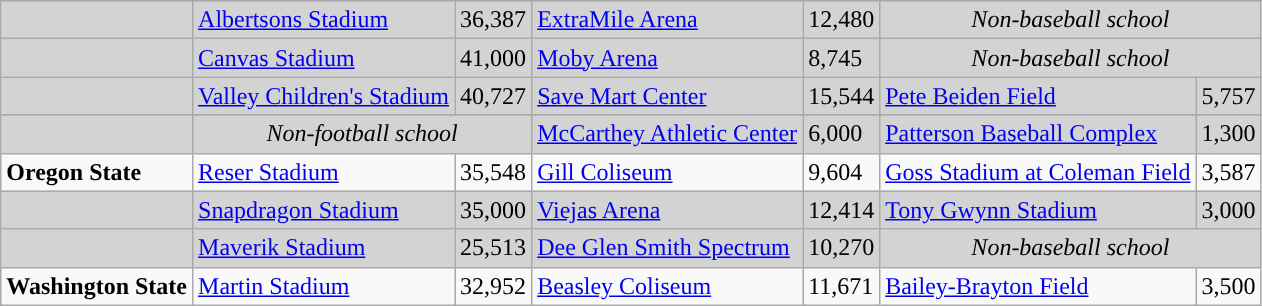<table class="wikitable sortable">
<tr>
</tr>
<tr bgcolor=lightgray>
<td><a href='#'></a></td>
<td><a href='#'>Albertsons Stadium</a></td>
<td>36,387</td>
<td><a href='#'>ExtraMile Arena</a></td>
<td>12,480</td>
<td colspan=2 align=center><em>Non-baseball school</em></td>
</tr>
<tr bgcolor=lightgray>
<td><a href='#'></a></td>
<td><a href='#'>Canvas Stadium</a></td>
<td>41,000</td>
<td><a href='#'>Moby Arena</a></td>
<td>8,745</td>
<td colspan=2 align=center><em>Non-baseball school</em></td>
</tr>
<tr bgcolor=lightgray>
<td><a href='#'></a></td>
<td><a href='#'>Valley Children's Stadium</a></td>
<td>40,727</td>
<td><a href='#'>Save Mart Center</a></td>
<td>15,544</td>
<td><a href='#'>Pete Beiden Field</a></td>
<td>5,757</td>
</tr>
<tr>
</tr>
<tr bgcolor=lightgray>
<td><a href='#'></a></td>
<td colspan=2 align=center><em>Non-football school</em></td>
<td><a href='#'>McCarthey Athletic Center</a></td>
<td>6,000</td>
<td><a href='#'>Patterson Baseball Complex</a></td>
<td>1,300</td>
</tr>
<tr>
<td><strong>Oregon State</strong></td>
<td><a href='#'>Reser Stadium</a></td>
<td>35,548</td>
<td><a href='#'>Gill Coliseum</a></td>
<td>9,604</td>
<td><a href='#'>Goss Stadium at Coleman Field</a></td>
<td>3,587</td>
</tr>
<tr bgcolor=lightgray>
<td><a href='#'></a></td>
<td><a href='#'>Snapdragon Stadium</a></td>
<td>35,000</td>
<td><a href='#'>Viejas Arena</a></td>
<td>12,414</td>
<td><a href='#'>Tony Gwynn Stadium</a></td>
<td>3,000</td>
</tr>
<tr bgcolor=lightgray>
<td><a href='#'></a></td>
<td><a href='#'>Maverik Stadium</a></td>
<td>25,513</td>
<td><a href='#'>Dee Glen Smith Spectrum</a></td>
<td>10,270</td>
<td colspan=2 align=center><em>Non-baseball school</em></td>
</tr>
<tr>
<td><strong>Washington State</strong></td>
<td><a href='#'>Martin Stadium</a></td>
<td>32,952</td>
<td><a href='#'>Beasley Coliseum</a></td>
<td>11,671</td>
<td><a href='#'>Bailey-Brayton Field</a></td>
<td>3,500</td>
</tr>
</table>
